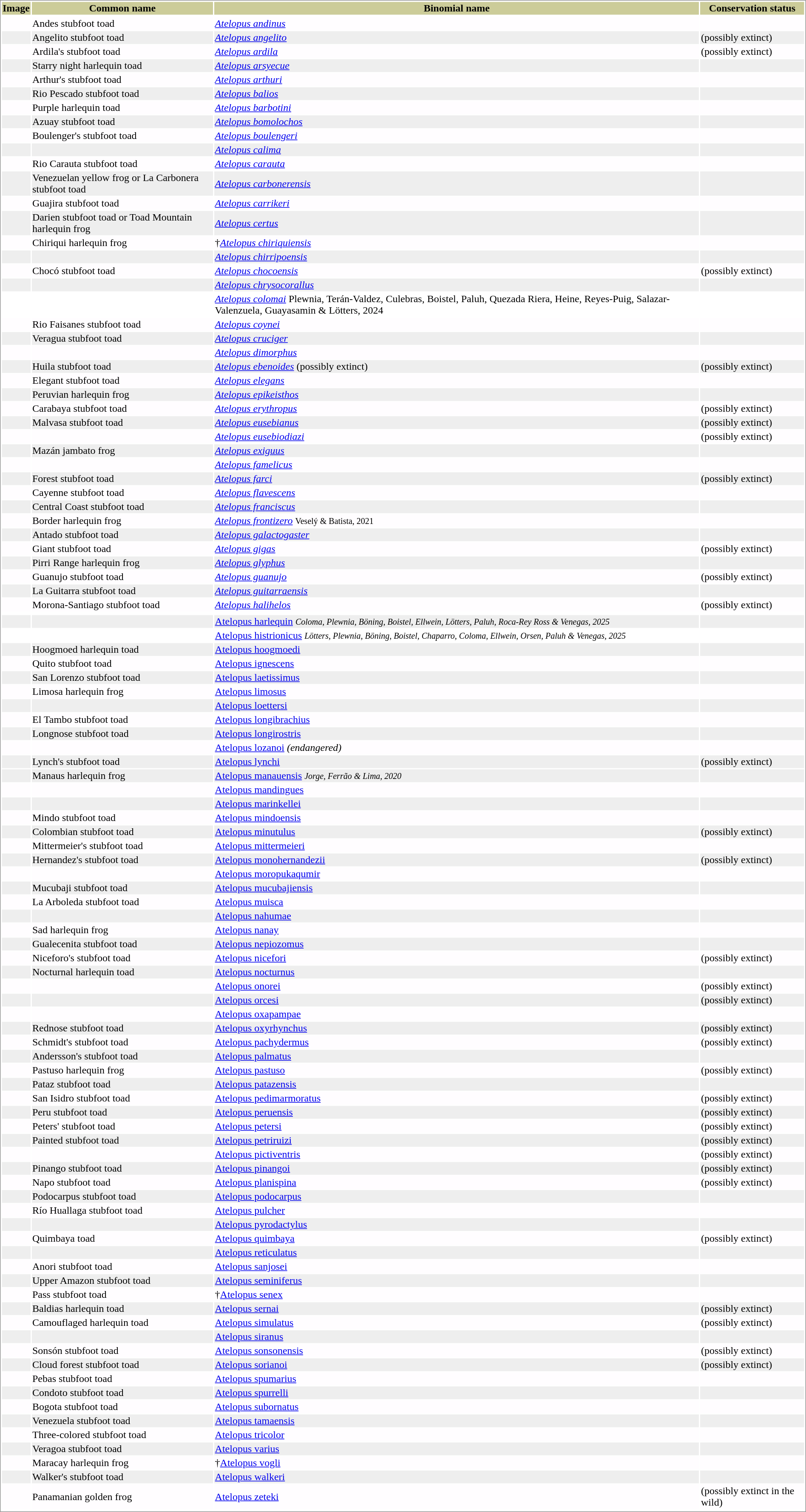<table style="text-align:left; border:1px solid #999999; ">
<tr style="background:#CCCC99; text-align: center; ">
<th>Image</th>
<th>Common name</th>
<th>Binomial name</th>
<th>Conservation status</th>
</tr>
<tr>
</tr>
<tr style="background:#FFFDFF;">
<td></td>
<td>Andes stubfoot toad</td>
<td><em><a href='#'>Atelopus andinus</a></em> </td>
<td></td>
</tr>
<tr style="background:#EEEEEE;">
<td></td>
<td>Angelito stubfoot toad</td>
<td><em><a href='#'>Atelopus angelito</a></em> </td>
<td> (possibly extinct)</td>
</tr>
<tr style="background:#FFFDFF;">
<td></td>
<td>Ardila's stubfoot toad</td>
<td><em><a href='#'>Atelopus ardila</a></em> </td>
<td> (possibly extinct)</td>
</tr>
<tr style="background:#EEEEEE;">
<td></td>
<td>Starry night harlequin toad</td>
<td><em><a href='#'>Atelopus arsyecue</a></em> </td>
<td></td>
</tr>
<tr style="background:#FFFDFF;">
<td></td>
<td>Arthur's stubfoot toad</td>
<td><em><a href='#'>Atelopus arthuri</a></em> </td>
<td></td>
</tr>
<tr style="background:#EEEEEE;">
<td></td>
<td>Rio Pescado stubfoot toad</td>
<td><em><a href='#'>Atelopus balios</a></em> </td>
<td></td>
</tr>
<tr style="background:#FFFDFF;">
<td></td>
<td>Purple harlequin toad</td>
<td><em><a href='#'>Atelopus barbotini</a></em> </td>
<td></td>
</tr>
<tr style="background:#EEEEEE;">
<td></td>
<td>Azuay stubfoot toad</td>
<td><em><a href='#'>Atelopus bomolochos</a></em> </td>
<td></td>
</tr>
<tr style="background:#FFFDFF;">
<td></td>
<td>Boulenger's stubfoot toad</td>
<td><em><a href='#'>Atelopus boulengeri</a></em> </td>
<td></td>
</tr>
<tr style="background:#EEEEEE;">
<td></td>
<td></td>
<td><em><a href='#'>Atelopus calima</a></em> </td>
<td></td>
</tr>
<tr style="background:#FFFDFF;">
<td></td>
<td>Rio Carauta stubfoot toad</td>
<td><em><a href='#'>Atelopus carauta</a></em> </td>
<td></td>
</tr>
<tr style="background:#EEEEEE;">
<td></td>
<td>Venezuelan yellow frog or La Carbonera stubfoot toad</td>
<td><em><a href='#'>Atelopus carbonerensis</a></em> </td>
<td></td>
</tr>
<tr style="background:#FFFDFF;">
<td></td>
<td>Guajira stubfoot toad</td>
<td><em><a href='#'>Atelopus carrikeri</a></em> </td>
<td></td>
</tr>
<tr style="background:#EEEEEE;">
<td></td>
<td>Darien stubfoot toad or Toad Mountain harlequin frog</td>
<td><em><a href='#'>Atelopus certus</a></em> </td>
<td></td>
</tr>
<tr style="background:#FFFDFF;">
<td></td>
<td>Chiriqui harlequin frog</td>
<td>†<em><a href='#'>Atelopus chiriquiensis</a></em> </td>
<td></td>
</tr>
<tr style="background:#EEEEEE;">
<td></td>
<td></td>
<td><em><a href='#'>Atelopus chirripoensis</a></em> </td>
<td></td>
</tr>
<tr style="background:#FFFDFF;">
<td></td>
<td>Chocó stubfoot toad</td>
<td><em><a href='#'>Atelopus chocoensis</a></em> </td>
<td> (possibly extinct)</td>
</tr>
<tr style="background:#EEEEEE;">
<td></td>
<td></td>
<td><em><a href='#'>Atelopus chrysocorallus</a></em> </td>
<td></td>
</tr>
<tr>
<td></td>
<td></td>
<td><em><a href='#'>Atelopus colomai</a></em> Plewnia, Terán-Valdez, Culebras, Boistel, Paluh, Quezada Riera, Heine, Reyes-Puig, Salazar-Valenzuela, Guayasamin & Lötters, 2024</td>
<td></td>
</tr>
<tr style="background:#FFFDFF;">
<td></td>
<td>Rio Faisanes stubfoot toad</td>
<td><em><a href='#'>Atelopus coynei</a></em> </td>
<td></td>
</tr>
<tr style="background:#EEEEEE;">
<td></td>
<td>Veragua stubfoot toad</td>
<td><em><a href='#'>Atelopus cruciger</a></em> </td>
<td></td>
</tr>
<tr style="background:#FFFDFF;">
<td></td>
<td></td>
<td><em><a href='#'>Atelopus dimorphus</a></em> </td>
<td></td>
</tr>
<tr style="background:#EEEEEE;">
<td></td>
<td>Huila stubfoot toad</td>
<td><em><a href='#'>Atelopus ebenoides</a></em>  (possibly extinct)</td>
<td> (possibly extinct)</td>
</tr>
<tr style="background:#FFFDFF;">
<td></td>
<td>Elegant stubfoot toad</td>
<td><em><a href='#'>Atelopus elegans</a></em> </td>
<td></td>
</tr>
<tr style="background:#EEEEEE;">
<td></td>
<td>Peruvian harlequin frog</td>
<td><em><a href='#'>Atelopus epikeisthos</a></em> </td>
<td></td>
</tr>
<tr style="background:#FFFDFF;">
<td></td>
<td>Carabaya stubfoot toad</td>
<td><em><a href='#'>Atelopus erythropus</a></em> </td>
<td> (possibly extinct)</td>
</tr>
<tr style="background:#EEEEEE;">
<td></td>
<td>Malvasa stubfoot toad</td>
<td><em><a href='#'>Atelopus eusebianus</a></em> </td>
<td> (possibly extinct)</td>
</tr>
<tr style="background:#FFFDFF;">
<td></td>
<td></td>
<td><em><a href='#'>Atelopus eusebiodiazi</a></em> </td>
<td> (possibly extinct)</td>
</tr>
<tr style="background:#EEEEEE;">
<td></td>
<td>Mazán jambato frog</td>
<td><em><a href='#'>Atelopus exiguus</a></em> </td>
<td></td>
</tr>
<tr style="background:#FFFDFF;">
<td></td>
<td></td>
<td><em><a href='#'>Atelopus famelicus</a></em> </td>
<td></td>
</tr>
<tr style="background:#EEEEEE;">
<td></td>
<td>Forest stubfoot toad</td>
<td><em><a href='#'>Atelopus farci</a></em> </td>
<td> (possibly extinct)</td>
</tr>
<tr style="background:#FFFDFF;">
<td></td>
<td>Cayenne stubfoot toad</td>
<td><em><a href='#'>Atelopus flavescens</a></em> </td>
<td></td>
</tr>
<tr style="background:#EEEEEE;">
<td></td>
<td>Central Coast stubfoot toad</td>
<td><em><a href='#'>Atelopus franciscus</a></em> </td>
<td></td>
</tr>
<tr style="background:#FFFDFF;">
<td></td>
<td>Border harlequin frog</td>
<td><em><a href='#'>Atelopus frontizero</a></em> <small>Veselý & Batista, 2021</small></td>
<td></td>
</tr>
<tr style="background:#EEEEEE;">
<td></td>
<td>Antado stubfoot toad</td>
<td><em><a href='#'>Atelopus galactogaster</a></em> </td>
<td></td>
</tr>
<tr style="background:#FFFDFF;">
<td></td>
<td>Giant stubfoot toad</td>
<td><em><a href='#'>Atelopus gigas</a></em> </td>
<td> (possibly extinct)</td>
</tr>
<tr style="background:#EEEEEE;">
<td></td>
<td>Pirri Range harlequin frog</td>
<td><em><a href='#'>Atelopus glyphus</a></em> </td>
<td></td>
</tr>
<tr style="background:#FFFDFF;">
<td></td>
<td>Guanujo stubfoot toad</td>
<td><em><a href='#'>Atelopus guanujo</a></em> </td>
<td> (possibly extinct)</td>
</tr>
<tr style="background:#EEEEEE;">
<td></td>
<td>La Guitarra stubfoot toad</td>
<td><em><a href='#'>Atelopus guitarraensis</a></em> </td>
<td></td>
</tr>
<tr style="background:#FFFDFF;">
<td></td>
<td>Morona-Santiago stubfoot toad</td>
<td><em><a href='#'>Atelopus halihelos</a></em> </td>
<td> (possibly extinct)</td>
</tr>
<tr>
<td></td>
<td></td>
</tr>
<tr style="background:#EEEEEE;">
<td></td>
<td></td>
<td><em><a href='#'></em>Atelopus harlequin</a><em> <small>Coloma, Plewnia, Böning, Boistel, Ellwein, Lötters, Paluh, Roca-Rey Ross & Venegas, 2025</small></td>
<td></td>
</tr>
<tr>
<td></td>
<td></td>
<td></em><a href='#'>Atelopus histrionicus</a><em> <small>Lötters, Plewnia, Böning, Boistel, Chaparro, Coloma, Ellwein, Orsen, Paluh & Venegas, 2025</small></td>
<td></td>
</tr>
<tr style="background:#EEEEEE;">
<td></td>
<td>Hoogmoed harlequin toad</td>
<td></em><a href='#'>Atelopus hoogmoedi</a><em> </td>
<td></td>
</tr>
<tr style="background:#FFFDFF;">
<td></td>
<td>Quito stubfoot toad</td>
<td></em><a href='#'>Atelopus ignescens</a><em> </td>
<td></td>
</tr>
<tr style="background:#EEEEEE;">
<td></td>
<td>San Lorenzo stubfoot toad</td>
<td></em><a href='#'>Atelopus laetissimus</a><em> </td>
<td></td>
</tr>
<tr style="background:#FFFDFF;">
<td></td>
<td>Limosa harlequin frog</td>
<td></em><a href='#'>Atelopus limosus</a><em> </td>
<td></td>
</tr>
<tr style="background:#EEEEEE;">
<td></td>
<td></td>
<td></em><a href='#'>Atelopus loettersi</a><em> </td>
<td></td>
</tr>
<tr style="background:#FFFDFF;">
<td></td>
<td>El Tambo stubfoot toad</td>
<td></em><a href='#'>Atelopus longibrachius</a><em> </td>
<td></td>
</tr>
<tr style="background:#EEEEEE;">
<td></td>
<td>Longnose stubfoot toad</td>
<td></em><a href='#'>Atelopus longirostris</a><em> </td>
<td></td>
</tr>
<tr style="background:#FFFDFF;">
<td></td>
<td></td>
<td></em><a href='#'>Atelopus lozanoi</a><em>  (endangered)</td>
<td></td>
</tr>
<tr style="background:#EEEEEE;">
<td></td>
<td>Lynch's stubfoot toad</td>
<td></em><a href='#'>Atelopus lynchi</a><em> </td>
<td> (possibly extinct)</td>
</tr>
<tr style="background:#EEEEEE;">
<td></td>
<td>Manaus harlequin frog</td>
<td></em><a href='#'>Atelopus manauensis</a><em> <small>Jorge, Ferrão & Lima, 2020</small></td>
<td></td>
</tr>
<tr style="background:#FFFDFF;">
<td></td>
<td></td>
<td></em><a href='#'>Atelopus mandingues</a><em> </td>
<td></td>
</tr>
<tr style="background:#EEEEEE;">
<td></td>
<td></td>
<td></em><a href='#'>Atelopus marinkellei</a><em> </td>
<td></td>
</tr>
<tr style="background:#FFFDFF;">
<td></td>
<td>Mindo stubfoot toad</td>
<td></em><a href='#'>Atelopus mindoensis</a><em> </td>
<td></td>
</tr>
<tr style="background:#EEEEEE;">
<td></td>
<td>Colombian stubfoot toad</td>
<td></em><a href='#'>Atelopus minutulus</a><em> </td>
<td> (possibly extinct)</td>
</tr>
<tr style="background:#FFFDFF;">
<td></td>
<td>Mittermeier's stubfoot toad</td>
<td></em><a href='#'>Atelopus mittermeieri</a><em> </td>
<td></td>
</tr>
<tr style="background:#EEEEEE;">
<td></td>
<td>Hernandez's stubfoot toad</td>
<td></em><a href='#'>Atelopus monohernandezii</a><em> </td>
<td> (possibly extinct)</td>
</tr>
<tr style="background:#FFFDFF;">
<td></td>
<td></td>
<td></em><a href='#'>Atelopus moropukaqumir</a><em> </td>
<td></td>
</tr>
<tr style="background:#EEEEEE;">
<td></td>
<td>Mucubaji stubfoot toad</td>
<td></em><a href='#'>Atelopus mucubajiensis</a><em> </td>
<td></td>
</tr>
<tr style="background:#FFFDFF;">
<td></td>
<td>La Arboleda stubfoot toad</td>
<td></em><a href='#'>Atelopus muisca</a><em> </td>
<td></td>
</tr>
<tr style="background:#EEEEEE;">
<td></td>
<td></td>
<td></em><a href='#'>Atelopus nahumae</a><em> </td>
<td></td>
</tr>
<tr style="background:#FFFDFF;">
<td></td>
<td>Sad harlequin frog</td>
<td></em><a href='#'>Atelopus nanay</a><em> </td>
<td></td>
</tr>
<tr style="background:#EEEEEE;">
<td></td>
<td>Gualecenita stubfoot toad</td>
<td></em><a href='#'>Atelopus nepiozomus</a><em> </td>
<td></td>
</tr>
<tr style="background:#FFFDFF;">
<td></td>
<td>Niceforo's stubfoot toad</td>
<td></em><a href='#'>Atelopus nicefori</a><em> </td>
<td> (possibly extinct)</td>
</tr>
<tr style="background:#EEEEEE;">
<td></td>
<td>Nocturnal harlequin toad</td>
<td></em><a href='#'>Atelopus nocturnus</a><em> </td>
<td></td>
</tr>
<tr style="background:#FFFDFF;">
<td></td>
<td></td>
<td></em><a href='#'>Atelopus onorei</a><em> </td>
<td> (possibly extinct)</td>
</tr>
<tr style="background:#EEEEEE;">
<td></td>
<td></td>
<td></em><a href='#'>Atelopus orcesi</a><em> </td>
<td> (possibly extinct)</td>
</tr>
<tr style="background:#FFFDFF;">
<td></td>
<td></td>
<td></em><a href='#'>Atelopus oxapampae</a><em> </td>
<td></td>
</tr>
<tr style="background:#EEEEEE;">
<td></td>
<td>Rednose stubfoot toad</td>
<td></em><a href='#'>Atelopus oxyrhynchus</a><em> </td>
<td> (possibly extinct)</td>
</tr>
<tr style="background:#FFFDFF;">
<td></td>
<td>Schmidt's stubfoot toad</td>
<td></em><a href='#'>Atelopus pachydermus</a><em> </td>
<td> (possibly extinct)</td>
</tr>
<tr style="background:#EEEEEE;">
<td></td>
<td>Andersson's stubfoot toad</td>
<td></em><a href='#'>Atelopus palmatus</a><em> </td>
<td></td>
</tr>
<tr style="background:#FFFDFF;">
<td></td>
<td>Pastuso harlequin frog</td>
<td></em><a href='#'>Atelopus pastuso</a><em> </td>
<td> (possibly extinct)</td>
</tr>
<tr style="background:#EEEEEE;">
<td></td>
<td>Pataz stubfoot toad</td>
<td></em><a href='#'>Atelopus patazensis</a><em> </td>
<td></td>
</tr>
<tr style="background:#FFFDFF;">
<td></td>
<td>San Isidro stubfoot toad</td>
<td></em><a href='#'>Atelopus pedimarmoratus</a><em> </td>
<td> (possibly extinct)</td>
</tr>
<tr style="background:#EEEEEE;">
<td></td>
<td>Peru stubfoot toad</td>
<td></em><a href='#'>Atelopus peruensis</a><em> </td>
<td> (possibly extinct)</td>
</tr>
<tr style="background:#FFFDFF;">
<td></td>
<td>Peters' stubfoot toad</td>
<td></em><a href='#'>Atelopus petersi</a><em> </td>
<td> (possibly extinct)</td>
</tr>
<tr style="background:#EEEEEE;">
<td></td>
<td>Painted stubfoot toad</td>
<td></em><a href='#'>Atelopus petriruizi</a><em> </td>
<td> (possibly extinct)</td>
</tr>
<tr style="background:#FFFDFF;">
<td></td>
<td></td>
<td></em><a href='#'>Atelopus pictiventris</a><em> </td>
<td> (possibly extinct)</td>
</tr>
<tr style="background:#EEEEEE;">
<td></td>
<td>Pinango stubfoot toad</td>
<td></em><a href='#'>Atelopus pinangoi</a><em> </td>
<td> (possibly extinct)</td>
</tr>
<tr style="background:#FFFDFF;">
<td></td>
<td>Napo stubfoot toad</td>
<td></em><a href='#'>Atelopus planispina</a><em> </td>
<td> (possibly extinct)</td>
</tr>
<tr style="background:#EEEEEE;">
<td></td>
<td>Podocarpus stubfoot toad</td>
<td></em><a href='#'>Atelopus podocarpus</a><em> </td>
<td></td>
</tr>
<tr style="background:#FFFDFF;">
<td></td>
<td>Río Huallaga stubfoot toad</td>
<td></em><a href='#'>Atelopus pulcher</a><em> </td>
<td></td>
</tr>
<tr style="background:#EEEEEE;">
<td></td>
<td></td>
<td></em><a href='#'>Atelopus pyrodactylus</a><em> </td>
<td></td>
</tr>
<tr style="background:#FFFDFF;">
<td></td>
<td>Quimbaya toad</td>
<td></em><a href='#'>Atelopus quimbaya</a><em> </td>
<td> (possibly extinct)</td>
</tr>
<tr style="background:#EEEEEE;">
<td></td>
<td></td>
<td></em><a href='#'>Atelopus reticulatus</a><em> </td>
<td></td>
</tr>
<tr style="background:#FFFDFF;">
<td></td>
<td>Anori stubfoot toad</td>
<td></em><a href='#'>Atelopus sanjosei</a><em> </td>
<td></td>
</tr>
<tr style="background:#EEEEEE;">
<td></td>
<td>Upper Amazon stubfoot toad</td>
<td></em><a href='#'>Atelopus seminiferus</a><em> </td>
<td></td>
</tr>
<tr style="background:#FFFDFF;">
<td></td>
<td>Pass stubfoot toad</td>
<td>†</em><a href='#'>Atelopus senex</a><em> </td>
<td></td>
</tr>
<tr style="background:#EEEEEE;">
<td></td>
<td>Baldias harlequin toad</td>
<td></em><a href='#'>Atelopus sernai</a><em> </td>
<td> (possibly extinct)</td>
</tr>
<tr style="background:#FFFDFF;">
<td></td>
<td>Camouflaged harlequin toad</td>
<td></em><a href='#'>Atelopus simulatus</a><em> </td>
<td> (possibly extinct)</td>
</tr>
<tr style="background:#EEEEEE;">
<td></td>
<td></td>
<td></em><a href='#'>Atelopus siranus</a><em> </td>
<td></td>
</tr>
<tr style="background:#FFFDFF;">
<td></td>
<td>Sonsón stubfoot toad</td>
<td></em><a href='#'>Atelopus sonsonensis</a><em> </td>
<td> (possibly extinct)</td>
</tr>
<tr style="background:#EEEEEE;">
<td></td>
<td>Cloud forest stubfoot toad</td>
<td></em><a href='#'>Atelopus sorianoi</a><em> </td>
<td> (possibly extinct)</td>
</tr>
<tr style="background:#FFFDFF;">
<td></td>
<td>Pebas stubfoot toad</td>
<td></em><a href='#'>Atelopus spumarius</a><em> </td>
<td></td>
</tr>
<tr style="background:#EEEEEE;">
<td></td>
<td>Condoto stubfoot toad</td>
<td></em><a href='#'>Atelopus spurrelli</a><em> </td>
<td></td>
</tr>
<tr style="background:#FFFDFF;">
<td></td>
<td>Bogota stubfoot toad</td>
<td></em><a href='#'>Atelopus subornatus</a><em> </td>
<td></td>
</tr>
<tr style="background:#EEEEEE;">
<td></td>
<td>Venezuela stubfoot toad</td>
<td></em><a href='#'>Atelopus tamaensis</a><em> </td>
<td></td>
</tr>
<tr style="background:#FFFDFF;">
<td></td>
<td>Three-colored stubfoot toad</td>
<td></em><a href='#'>Atelopus tricolor</a><em> </td>
<td></td>
</tr>
<tr style="background:#EEEEEE;">
<td></td>
<td>Veragoa stubfoot toad</td>
<td></em><a href='#'>Atelopus varius</a><em> </td>
<td></td>
</tr>
<tr style="background:#FFFDFF;">
<td></td>
<td>Maracay harlequin frog</td>
<td>†</em><a href='#'>Atelopus vogli</a><em> </td>
<td></td>
</tr>
<tr style="background:#EEEEEE;">
<td></td>
<td>Walker's stubfoot toad</td>
<td></em><a href='#'>Atelopus walkeri</a><em> </td>
<td></td>
</tr>
<tr style="background:#FFFDFF;">
<td></td>
<td>Panamanian golden frog</td>
<td></em><a href='#'>Atelopus zeteki</a><em> </td>
<td> (possibly extinct in the wild)</td>
</tr>
<tr>
</tr>
</table>
